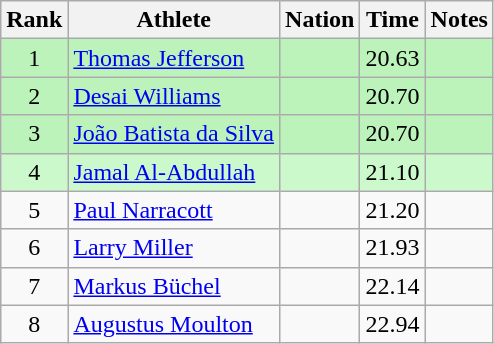<table class="wikitable sortable" style="text-align:center">
<tr>
<th>Rank</th>
<th>Athlete</th>
<th>Nation</th>
<th>Time</th>
<th>Notes</th>
</tr>
<tr style="background:#bbf3bb;">
<td>1</td>
<td align=left><a href='#'>Thomas Jefferson</a></td>
<td align=left></td>
<td>20.63</td>
<td></td>
</tr>
<tr style="background:#bbf3bb;">
<td>2</td>
<td align=left><a href='#'>Desai Williams</a></td>
<td align=left></td>
<td>20.70</td>
<td></td>
</tr>
<tr style="background:#bbf3bb;">
<td>3</td>
<td align=left><a href='#'>João Batista da Silva</a></td>
<td align=left></td>
<td>20.70</td>
<td></td>
</tr>
<tr style="background:#ccf9cc;">
<td>4</td>
<td align=left><a href='#'>Jamal Al-Abdullah</a></td>
<td align=left></td>
<td>21.10</td>
<td></td>
</tr>
<tr>
<td>5</td>
<td align=left><a href='#'>Paul Narracott</a></td>
<td align=left></td>
<td>21.20</td>
<td></td>
</tr>
<tr>
<td>6</td>
<td align=left><a href='#'>Larry Miller</a></td>
<td align=left></td>
<td>21.93</td>
<td></td>
</tr>
<tr>
<td>7</td>
<td align=left><a href='#'>Markus Büchel</a></td>
<td align=left></td>
<td>22.14</td>
<td></td>
</tr>
<tr>
<td>8</td>
<td align=left><a href='#'>Augustus Moulton</a></td>
<td align=left></td>
<td>22.94</td>
<td></td>
</tr>
</table>
